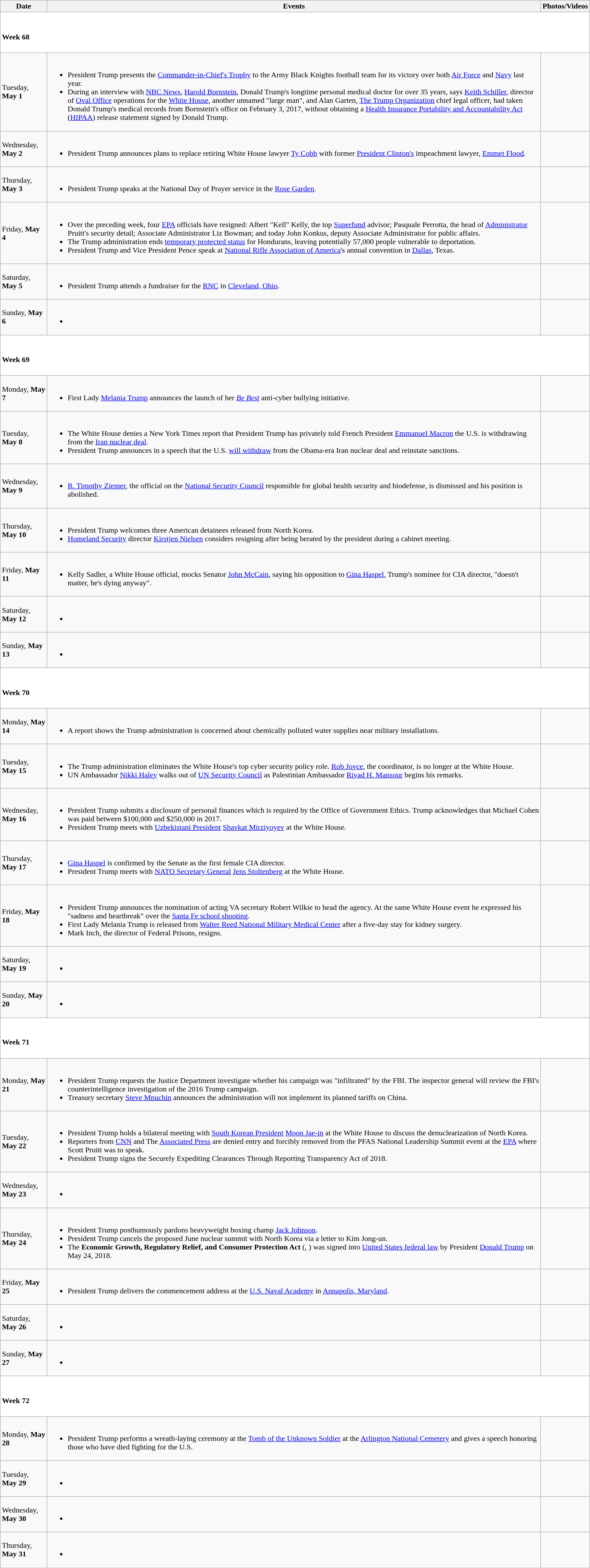<table class="wikitable">
<tr>
<th>Date</th>
<th>Events</th>
<th>Photos/Videos</th>
</tr>
<tr style="background:white;">
<td colspan="3"><br><h4>Week 68</h4></td>
</tr>
<tr>
<td>Tuesday, <strong>May 1</strong></td>
<td><br><ul><li>President Trump presents the <a href='#'>Commander-in-Chief's Trophy</a> to the Army Black Knights football team for its victory over both <a href='#'>Air Force</a> and <a href='#'>Navy</a> last year.</li><li>During an interview with <a href='#'>NBC News</a>, <a href='#'>Harold Bornstein</a>, Donald Trump's longtime personal medical doctor for over 35 years, says <a href='#'>Keith Schiller</a>, director of <a href='#'>Oval Office</a> operations for the <a href='#'>White House</a>, another unnamed "large man", and Alan Garten, <a href='#'>The Trump Organization</a> chief legal officer, had taken Donald Trump's medical records from Bornstein's office on February 3, 2017, without obtaining a <a href='#'>Health Insurance Portability and Accountability Act</a> (<a href='#'>HIPAA</a>) release statement signed by Donald Trump.</li></ul></td>
<td></td>
</tr>
<tr>
<td>Wednesday, <strong>May 2</strong></td>
<td><br><ul><li>President Trump announces plans to replace retiring White House lawyer <a href='#'>Ty Cobb</a> with former <a href='#'>President Clinton's</a> impeachment lawyer, <a href='#'>Emmet Flood</a>.</li></ul></td>
<td></td>
</tr>
<tr>
<td>Thursday, <strong>May 3</strong></td>
<td><br><ul><li>President Trump speaks at the National Day of Prayer service in the <a href='#'>Rose Garden</a>.</li></ul></td>
<td></td>
</tr>
<tr>
<td>Friday, <strong>May 4</strong></td>
<td><br><ul><li>Over the preceding week, four <a href='#'>EPA</a> officials have resigned: Albert "Kell" Kelly, the top <a href='#'>Superfund</a> advisor; Pasquale Perrotta, the head of <a href='#'>Administrator</a> Pruitt's security detail; Associate Administrator Liz Bowman; and today John Konkus, deputy Associate Administrator for public affairs.</li><li>The Trump administration ends <a href='#'>temporary protected status</a> for Hondurans, leaving potentially 57,000 people vulnerable to deportation.</li><li>President Trump and Vice President Pence speak at <a href='#'>National Rifle Association of America</a>'s annual convention in <a href='#'>Dallas</a>, Texas.</li></ul></td>
<td></td>
</tr>
<tr>
<td>Saturday, <strong>May 5</strong></td>
<td><br><ul><li>President Trump attends a fundraiser for the <a href='#'>RNC</a> in <a href='#'>Cleveland, Ohio</a>.</li></ul></td>
<td></td>
</tr>
<tr>
<td>Sunday, <strong>May 6</strong></td>
<td><br><ul><li></li></ul></td>
<td></td>
</tr>
<tr style="background:white;">
<td colspan="3"><br><h4>Week 69</h4></td>
</tr>
<tr>
<td>Monday, <strong>May 7</strong></td>
<td><br><ul><li>First Lady <a href='#'>Melania Trump</a> announces the launch of her <em><a href='#'>Be Best</a></em> anti-cyber bullying initiative.</li></ul></td>
<td></td>
</tr>
<tr>
<td>Tuesday, <strong>May 8</strong></td>
<td><br><ul><li>The White House denies a New York Times report that President Trump has privately told French President <a href='#'>Emmanuel Macron</a> the U.S. is withdrawing from the <a href='#'>Iran nuclear deal</a>.</li><li>President Trump announces in a speech that the U.S. <a href='#'>will withdraw</a> from the Obama-era Iran nuclear deal and reinstate sanctions.</li></ul></td>
<td></td>
</tr>
<tr>
<td>Wednesday, <strong>May 9</strong></td>
<td><br><ul><li><a href='#'>R. Timothy Ziemer</a>, the official on the <a href='#'>National Security Council</a> responsible for global health security and biodefense, is dismissed and his position is abolished.</li></ul></td>
<td></td>
</tr>
<tr>
<td>Thursday, <strong>May 10</strong></td>
<td><br><ul><li>President Trump welcomes three American detainees released from North Korea.</li><li><a href='#'>Homeland Security</a> director <a href='#'>Kirstjen Nielsen</a> considers resigning after being berated by the president during a cabinet meeting.</li></ul></td>
<td></td>
</tr>
<tr>
<td>Friday, <strong>May 11</strong></td>
<td><br><ul><li>Kelly Sadler, a White House official, mocks Senator <a href='#'>John McCain</a>, saying his opposition to <a href='#'>Gina Haspel</a>, Trump's nominee for CIA director, "doesn't matter, he's dying anyway".</li></ul></td>
<td></td>
</tr>
<tr>
<td>Saturday, <strong>May 12</strong></td>
<td><br><ul><li></li></ul></td>
<td></td>
</tr>
<tr>
<td>Sunday, <strong>May 13</strong></td>
<td><br><ul><li></li></ul></td>
<td></td>
</tr>
<tr style="background:white;">
<td colspan="3"><br><h4>Week 70</h4></td>
</tr>
<tr>
<td>Monday, <strong>May 14</strong></td>
<td><br><ul><li>A report shows the Trump administration is concerned about chemically polluted water supplies near military installations.</li></ul></td>
<td></td>
</tr>
<tr>
<td>Tuesday, <strong>May 15</strong></td>
<td><br><ul><li>The Trump administration eliminates the White House's top cyber security policy role. <a href='#'>Rob Joyce</a>, the coordinator, is no longer at the White House.</li><li>UN Ambassador <a href='#'>Nikki Haley</a> walks out of <a href='#'>UN Security Council</a> as Palestinian Ambassador <a href='#'>Riyad H. Mansour</a> begins his remarks.</li></ul></td>
<td></td>
</tr>
<tr>
<td>Wednesday, <strong>May 16</strong></td>
<td><br><ul><li>President Trump submits a disclosure of personal finances which is required by the Office of Government Ethics. Trump acknowledges that Michael Cohen was paid between $100,000 and $250,000 in 2017.</li><li>President Trump meets with <a href='#'>Uzbekistani President</a> <a href='#'>Shavkat Mirziyoyev</a> at the White House.</li></ul></td>
<td></td>
</tr>
<tr>
<td>Thursday, <strong>May 17</strong></td>
<td><br><ul><li><a href='#'>Gina Haspel</a> is confirmed by the Senate as the first female CIA director.</li><li>President Trump meets with <a href='#'>NATO Secretary General</a> <a href='#'>Jens Stoltenberg</a> at the White House.</li></ul></td>
<td></td>
</tr>
<tr>
<td>Friday, <strong>May 18</strong></td>
<td><br><ul><li>President Trump announces the nomination of acting VA secretary Robert Wilkie to head the agency. At the same White House event he expressed his "sadness and heartbreak" over the <a href='#'>Santa Fe school shooting</a>.</li><li>First Lady Melania Trump is released from <a href='#'>Walter Reed National Military Medical Center</a> after a five-day stay for kidney surgery.</li><li>Mark Inch, the director of Federal Prisons, resigns.</li></ul></td>
<td></td>
</tr>
<tr>
<td>Saturday, <strong>May 19</strong></td>
<td><br><ul><li></li></ul></td>
<td></td>
</tr>
<tr>
<td>Sunday, <strong>May 20</strong></td>
<td><br><ul><li></li></ul></td>
<td></td>
</tr>
<tr style="background:white;">
<td colspan="3"><br><h4>Week 71</h4></td>
</tr>
<tr>
<td>Monday, <strong>May 21</strong></td>
<td><br><ul><li>President Trump requests the Justice Department investigate whether his campaign was "infiltrated" by the FBI. The inspector general will review the FBI's counterintelligence investigation of the 2016 Trump campaign.</li><li>Treasury secretary <a href='#'>Steve Mnuchin</a> announces the administration will not implement its planned tariffs on China.</li></ul></td>
<td></td>
</tr>
<tr>
<td>Tuesday, <strong>May 22</strong></td>
<td><br><ul><li>President Trump holds a bilateral meeting with <a href='#'>South Korean President</a> <a href='#'>Moon Jae-in</a> at the White House to discuss the denuclearization of North Korea.</li><li>Reporters from <a href='#'>CNN</a> and The <a href='#'>Associated Press</a> are denied entry and forcibly removed from the PFAS National Leadership Summit event at the <a href='#'>EPA</a> where Scott Pruitt was to speak.</li><li>President Trump signs the Securely Expediting Clearances Through Reporting Transparency Act of 2018.</li></ul></td>
<td></td>
</tr>
<tr>
<td>Wednesday, <strong>May 23</strong></td>
<td><br><ul><li></li></ul></td>
<td></td>
</tr>
<tr>
<td>Thursday, <strong>May 24</strong></td>
<td><br><ul><li>President Trump posthumously pardons heavyweight boxing champ <a href='#'>Jack Johnson</a>.</li><li>President Trump cancels the proposed June nuclear summit with North Korea via a letter to Kim Jong-un.</li><li>The <strong>Economic Growth, Regulatory Relief, and Consumer Protection Act</strong> (, ) was signed into <a href='#'>United States federal law</a> by President <a href='#'>Donald Trump</a> on May 24, 2018.</li></ul></td>
<td></td>
</tr>
<tr>
<td>Friday, <strong>May 25</strong></td>
<td><br><ul><li>President Trump delivers the commencement address at the <a href='#'>U.S. Naval Academy</a> in <a href='#'>Annapolis, Maryland</a>.</li></ul></td>
<td></td>
</tr>
<tr>
<td>Saturday, <strong>May 26</strong></td>
<td><br><ul><li></li></ul></td>
<td></td>
</tr>
<tr>
<td>Sunday, <strong>May 27</strong></td>
<td><br><ul><li></li></ul></td>
<td></td>
</tr>
<tr style="background:white;">
<td colspan="3"><br><h4>Week 72</h4></td>
</tr>
<tr>
<td>Monday, <strong>May 28</strong></td>
<td><br><ul><li>President Trump performs a wreath-laying ceremony at the <a href='#'>Tomb of the Unknown Soldier</a> at the <a href='#'>Arlington National Cemetery</a> and gives a speech honoring those who have died fighting for the U.S.</li></ul></td>
<td></td>
</tr>
<tr>
<td>Tuesday, <strong>May 29</strong></td>
<td><br><ul><li></li></ul></td>
<td></td>
</tr>
<tr>
<td>Wednesday, <strong>May 30</strong></td>
<td><br><ul><li></li></ul></td>
<td></td>
</tr>
<tr>
<td>Thursday, <strong>May 31</strong></td>
<td><br><ul><li></li></ul></td>
<td></td>
</tr>
</table>
